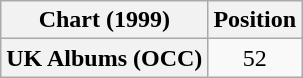<table class="wikitable plainrowheaders" style="text-align:center">
<tr>
<th scope="col">Chart (1999)</th>
<th scope="col">Position</th>
</tr>
<tr>
<th scope="row">UK Albums (OCC)</th>
<td>52</td>
</tr>
</table>
